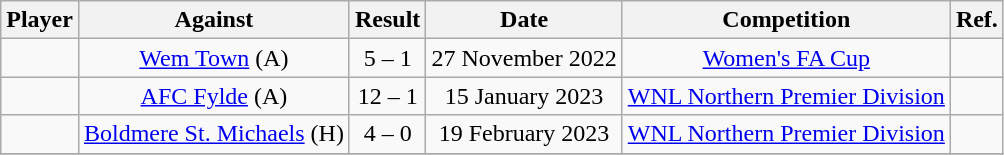<table class="wikitable sortable alternance" style="text-align:center">
<tr>
<th>Player</th>
<th>Against</th>
<th>Result</th>
<th>Date</th>
<th>Competition</th>
<th>Ref.</th>
</tr>
<tr>
<td align="left"></td>
<td><a href='#'>Wem Town</a> (A)</td>
<td>5 – 1</td>
<td>27 November 2022</td>
<td><a href='#'> Women's FA Cup</a></td>
<td></td>
</tr>
<tr>
<td align="left"></td>
<td><a href='#'>AFC Fylde</a> (A)</td>
<td>12 – 1</td>
<td>15 January 2023</td>
<td><a href='#'> WNL Northern Premier Division</a></td>
<td></td>
</tr>
<tr>
<td align="left"></td>
<td><a href='#'>Boldmere St. Michaels</a> (H)</td>
<td>4 – 0</td>
<td>19 February 2023</td>
<td><a href='#'> WNL Northern Premier Division</a></td>
<td></td>
</tr>
<tr>
</tr>
</table>
